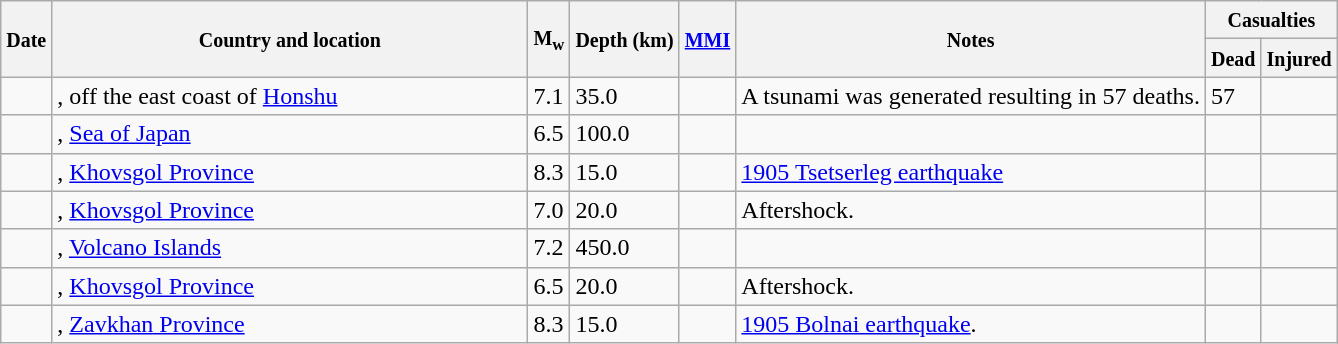<table class="wikitable sortable sort-under" style="border:1px black; margin-left:1em;">
<tr>
<th rowspan="2"><small>Date</small></th>
<th rowspan="2" style="width: 310px"><small>Country and location</small></th>
<th rowspan="2"><small>M<sub>w</sub></small></th>
<th rowspan="2"><small>Depth (km)</small></th>
<th rowspan="2"><small><a href='#'>MMI</a></small></th>
<th rowspan="2" class="unsortable"><small>Notes</small></th>
<th colspan="2"><small>Casualties</small></th>
</tr>
<tr>
<th><small>Dead</small></th>
<th><small>Injured</small></th>
</tr>
<tr>
<td></td>
<td>, off the east coast of <a href='#'>Honshu</a></td>
<td>7.1</td>
<td>35.0</td>
<td></td>
<td>A tsunami was generated resulting in 57 deaths.</td>
<td>57</td>
<td></td>
</tr>
<tr>
<td></td>
<td>, <a href='#'>Sea of Japan</a></td>
<td>6.5</td>
<td>100.0</td>
<td></td>
<td></td>
<td></td>
<td></td>
</tr>
<tr>
<td></td>
<td>, <a href='#'>Khovsgol Province</a></td>
<td>8.3</td>
<td>15.0</td>
<td></td>
<td><a href='#'>1905 Tsetserleg earthquake</a></td>
<td></td>
<td></td>
</tr>
<tr>
<td></td>
<td>, <a href='#'>Khovsgol Province</a></td>
<td>7.0</td>
<td>20.0</td>
<td></td>
<td>Aftershock.</td>
<td></td>
<td></td>
</tr>
<tr>
<td></td>
<td>, <a href='#'>Volcano Islands</a></td>
<td>7.2</td>
<td>450.0</td>
<td></td>
<td></td>
<td></td>
<td></td>
</tr>
<tr>
<td></td>
<td>, <a href='#'>Khovsgol Province</a></td>
<td>6.5</td>
<td>20.0</td>
<td></td>
<td>Aftershock.</td>
<td></td>
<td></td>
</tr>
<tr>
<td></td>
<td>, <a href='#'>Zavkhan Province</a></td>
<td>8.3</td>
<td>15.0</td>
<td></td>
<td><a href='#'>1905 Bolnai earthquake</a>.</td>
<td></td>
<td></td>
</tr>
</table>
